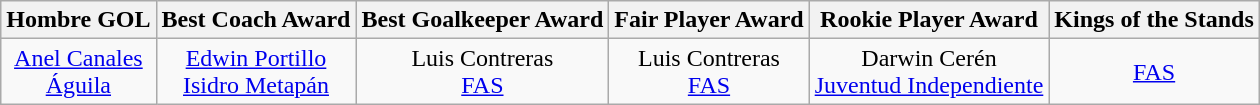<table class="wikitable" style="margin: 0 auto;">
<tr>
<th>Hombre GOL</th>
<th>Best Coach Award</th>
<th>Best Goalkeeper Award</th>
<th>Fair Player Award</th>
<th>Rookie Player Award</th>
<th>Kings of the Stands</th>
</tr>
<tr>
<td align=center> <a href='#'>Anel Canales</a><br><a href='#'>Águila</a></td>
<td align=center> <a href='#'>Edwin Portillo</a><br><a href='#'>Isidro Metapán</a></td>
<td align=center> Luis Contreras<br><a href='#'>FAS</a></td>
<td align=center> Luis Contreras<br><a href='#'>FAS</a></td>
<td align=center> Darwin Cerén<br><a href='#'>Juventud Independiente</a></td>
<td align=center><a href='#'>FAS</a></td>
</tr>
</table>
